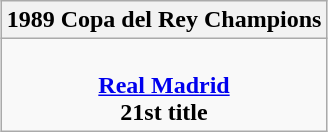<table class=wikitable style="text-align:center; margin:auto">
<tr>
<th>1989 Copa del Rey Champions</th>
</tr>
<tr>
<td><br> <strong><a href='#'>Real Madrid</a></strong> <br> <strong>21st title</strong></td>
</tr>
</table>
